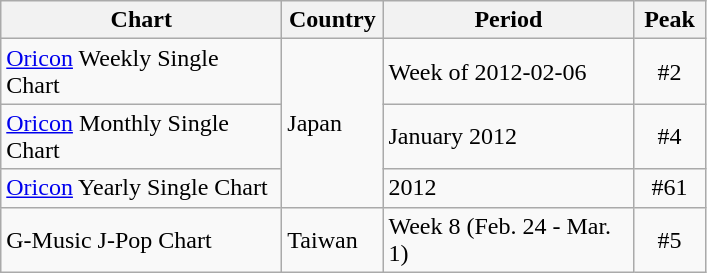<table class="wikitable">
<tr>
<th style="width:180px;">Chart</th>
<th style="width:60px;">Country</th>
<th style="width:160px;">Period</th>
<th style="width:40px;">Peak</th>
</tr>
<tr>
<td><a href='#'>Oricon</a> Weekly Single Chart</td>
<td rowspan=3>Japan</td>
<td>Week of 2012-02-06</td>
<td style="text-align:center">#2</td>
</tr>
<tr>
<td><a href='#'>Oricon</a> Monthly Single Chart</td>
<td>January 2012</td>
<td style="text-align:center">#4</td>
</tr>
<tr>
<td><a href='#'>Oricon</a> Yearly Single Chart</td>
<td>2012</td>
<td style="text-align:center">#61</td>
</tr>
<tr>
<td>G-Music J-Pop Chart</td>
<td>Taiwan</td>
<td>Week 8 (Feb. 24 - Mar. 1)</td>
<td style="text-align:center">#5</td>
</tr>
</table>
